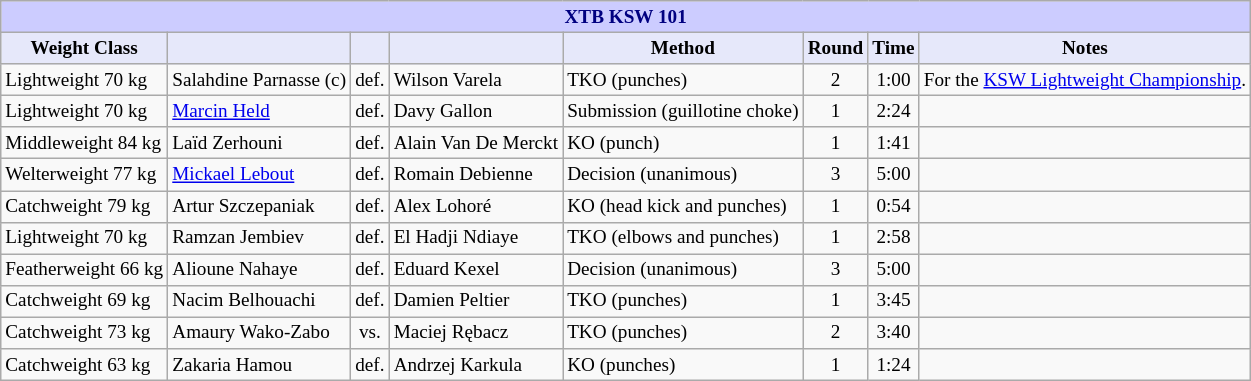<table class="wikitable" style="font-size: 80%;">
<tr>
<th colspan="8" style="background-color: #ccf; color: #000080; text-align: center;"><strong>XTB KSW 101</strong></th>
</tr>
<tr>
<th colspan="1" style="background-color: #E6E8FA; color: #000000; text-align: center;">Weight Class</th>
<th colspan="1" style="background-color: #E6E8FA; color: #000000; text-align: center;"></th>
<th colspan="1" style="background-color: #E6E8FA; color: #000000; text-align: center;"></th>
<th colspan="1" style="background-color: #E6E8FA; color: #000000; text-align: center;"></th>
<th colspan="1" style="background-color: #E6E8FA; color: #000000; text-align: center;">Method</th>
<th colspan="1" style="background-color: #E6E8FA; color: #000000; text-align: center;">Round</th>
<th colspan="1" style="background-color: #E6E8FA; color: #000000; text-align: center;">Time</th>
<th colspan="1" style="background-color: #E6E8FA; color: #000000; text-align: center;">Notes</th>
</tr>
<tr>
<td>Lightweight 70 kg</td>
<td> Salahdine Parnasse (c)</td>
<td align=center>def.</td>
<td> Wilson Varela</td>
<td>TKO (punches)</td>
<td align=center>2</td>
<td align=center>1:00</td>
<td>For the <a href='#'>KSW Lightweight Championship</a>.</td>
</tr>
<tr>
<td>Lightweight 70 kg</td>
<td> <a href='#'>Marcin Held</a></td>
<td align=center>def.</td>
<td> Davy Gallon</td>
<td>Submission (guillotine choke)</td>
<td align=center>1</td>
<td align=center>2:24</td>
<td></td>
</tr>
<tr>
<td>Middleweight 84 kg</td>
<td> Laïd Zerhouni</td>
<td align=center>def.</td>
<td> Alain Van De Merckt</td>
<td>KO (punch)</td>
<td align=center>1</td>
<td align=center>1:41</td>
<td></td>
</tr>
<tr>
<td>Welterweight 77 kg</td>
<td>  <a href='#'>Mickael Lebout</a></td>
<td align=center>def.</td>
<td> Romain Debienne</td>
<td>Decision (unanimous)</td>
<td align=center>3</td>
<td align=center>5:00</td>
<td></td>
</tr>
<tr>
<td>Catchweight 79 kg</td>
<td> Artur Szczepaniak</td>
<td align=center>def.</td>
<td> Alex Lohoré</td>
<td>KO (head kick and punches)</td>
<td align=center>1</td>
<td align=center>0:54</td>
<td></td>
</tr>
<tr>
<td>Lightweight 70 kg</td>
<td> Ramzan Jembiev</td>
<td align=center>def.</td>
<td> El Hadji Ndiaye</td>
<td>TKO (elbows and punches)</td>
<td align=center>1</td>
<td align=center>2:58</td>
<td></td>
</tr>
<tr>
<td>Featherweight 66 kg</td>
<td> Alioune Nahaye</td>
<td align=center>def.</td>
<td> Eduard Kexel</td>
<td>Decision (unanimous)</td>
<td align=center>3</td>
<td align=center>5:00</td>
<td></td>
</tr>
<tr>
<td>Catchweight 69 kg</td>
<td> Nacim Belhouachi</td>
<td align=center>def.</td>
<td>  Damien Peltier</td>
<td>TKO (punches)</td>
<td align=center>1</td>
<td align=center>3:45</td>
<td></td>
</tr>
<tr>
<td>Catchweight 73 kg</td>
<td>  Amaury Wako-Zabo</td>
<td align=center>vs.</td>
<td> Maciej Rębacz</td>
<td>TKO (punches)</td>
<td align=center>2</td>
<td align=center>3:40</td>
<td></td>
</tr>
<tr>
<td>Catchweight 63 kg</td>
<td> Zakaria Hamou</td>
<td align=center>def.</td>
<td> Andrzej Karkula</td>
<td>KO (punches)</td>
<td align=center>1</td>
<td align=center>1:24</td>
<td></td>
</tr>
</table>
